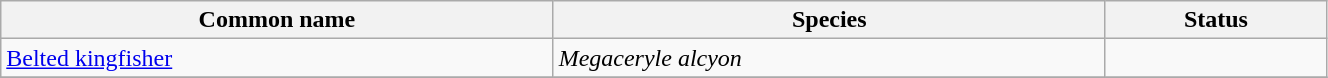<table width=70% class="wikitable">
<tr>
<th width=20%>Common name</th>
<th width=20%>Species</th>
<th width=8%>Status</th>
</tr>
<tr>
<td><a href='#'>Belted kingfisher</a></td>
<td><em>Megaceryle alcyon</em></td>
<td align=center></td>
</tr>
<tr>
</tr>
</table>
